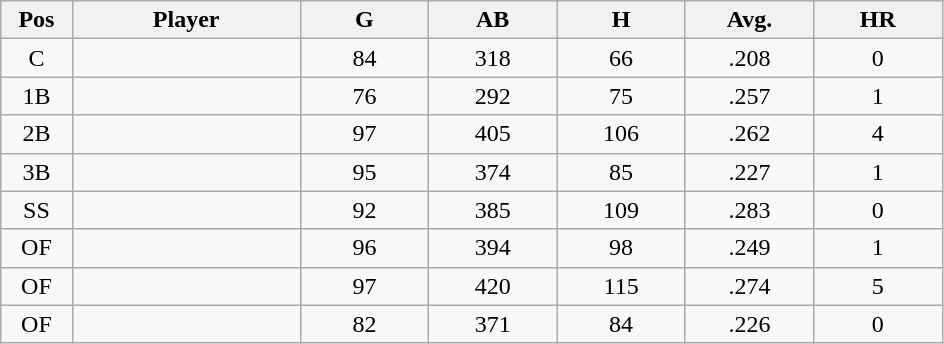<table class="wikitable sortable">
<tr>
<th bgcolor="#DDDDFF" width="5%">Pos</th>
<th bgcolor="#DDDDFF" width="16%">Player</th>
<th bgcolor="#DDDDFF" width="9%">G</th>
<th bgcolor="#DDDDFF" width="9%">AB</th>
<th bgcolor="#DDDDFF" width="9%">H</th>
<th bgcolor="#DDDDFF" width="9%">Avg.</th>
<th bgcolor="#DDDDFF" width="9%">HR</th>
</tr>
<tr align="center">
<td>C</td>
<td></td>
<td>84</td>
<td>318</td>
<td>66</td>
<td>.208</td>
<td>0</td>
</tr>
<tr align="center">
<td>1B</td>
<td></td>
<td>76</td>
<td>292</td>
<td>75</td>
<td>.257</td>
<td>1</td>
</tr>
<tr align="center">
<td>2B</td>
<td></td>
<td>97</td>
<td>405</td>
<td>106</td>
<td>.262</td>
<td>4</td>
</tr>
<tr align="center">
<td>3B</td>
<td></td>
<td>95</td>
<td>374</td>
<td>85</td>
<td>.227</td>
<td>1</td>
</tr>
<tr align="center">
<td>SS</td>
<td></td>
<td>92</td>
<td>385</td>
<td>109</td>
<td>.283</td>
<td>0</td>
</tr>
<tr align="center">
<td>OF</td>
<td></td>
<td>96</td>
<td>394</td>
<td>98</td>
<td>.249</td>
<td>1</td>
</tr>
<tr align="center">
<td>OF</td>
<td></td>
<td>97</td>
<td>420</td>
<td>115</td>
<td>.274</td>
<td>5</td>
</tr>
<tr align="center">
<td>OF</td>
<td></td>
<td>82</td>
<td>371</td>
<td>84</td>
<td>.226</td>
<td>0</td>
</tr>
</table>
